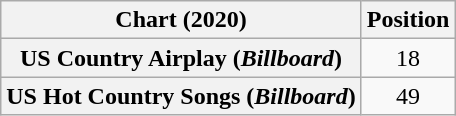<table class="wikitable sortable plainrowheaders" style="text-align:center">
<tr>
<th scope="col">Chart (2020)</th>
<th scope="col">Position</th>
</tr>
<tr>
<th scope="row">US Country Airplay (<em>Billboard</em>)</th>
<td>18</td>
</tr>
<tr>
<th scope="row">US Hot Country Songs (<em>Billboard</em>)</th>
<td>49</td>
</tr>
</table>
